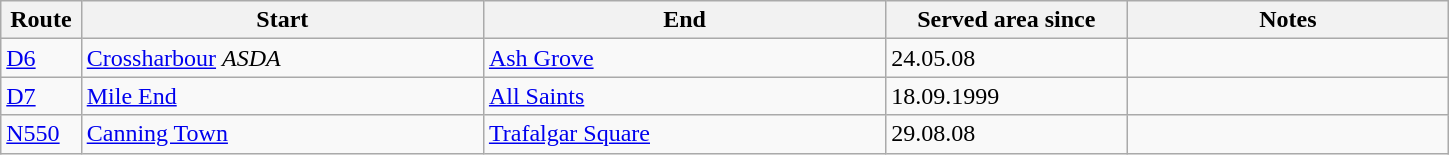<table class="wikitable" style="float:left;">
<tr>
<th style="width:5%;">Route</th>
<th style="width:25%;">Start</th>
<th style="width:25%;">End</th>
<th style="width:15%;">Served area since</th>
<th style="width:20%;">Notes</th>
</tr>
<tr>
<td><a href='#'>D6</a></td>
<td><a href='#'>Crossharbour</a> <em>ASDA</em></td>
<td><a href='#'>Ash Grove</a></td>
<td>24.05.08</td>
<td></td>
</tr>
<tr>
<td><a href='#'>D7</a></td>
<td><a href='#'>Mile End</a> </td>
<td><a href='#'>All Saints</a></td>
<td>18.09.1999</td>
<td></td>
</tr>
<tr>
<td><a href='#'>N550</a></td>
<td><a href='#'>Canning Town</a>   </td>
<td><a href='#'>Trafalgar Square</a></td>
<td>29.08.08</td>
<td></td>
</tr>
</table>
